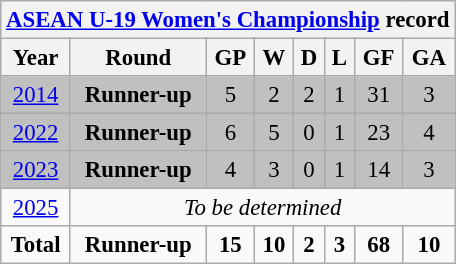<table class="wikitable" style="text-align: center;font-size:95%;">
<tr>
<th colspan=8><a href='#'>ASEAN U-19 Women's Championship</a> record</th>
</tr>
<tr>
<th>Year</th>
<th>Round</th>
<th>GP</th>
<th>W</th>
<th>D</th>
<th>L</th>
<th>GF</th>
<th>GA</th>
</tr>
<tr bgcolor=silver>
<td> <a href='#'>2014</a></td>
<td><strong>Runner-up</strong></td>
<td>5</td>
<td>2</td>
<td>2</td>
<td>1</td>
<td>31</td>
<td>3</td>
</tr>
<tr bgcolor=silver>
<td> <a href='#'>2022</a></td>
<td><strong>Runner-up</strong></td>
<td>6</td>
<td>5</td>
<td>0</td>
<td>1</td>
<td>23</td>
<td>4</td>
</tr>
<tr bgcolor=silver>
<td> <a href='#'>2023</a></td>
<td><strong>Runner-up</strong></td>
<td>4</td>
<td>3</td>
<td>0</td>
<td>1</td>
<td>14</td>
<td>3</td>
</tr>
<tr>
<td> <a href='#'>2025</a></td>
<td colspan="7"><em>To be determined</em></td>
</tr>
<tr>
<td><strong>Total</strong></td>
<td><strong>Runner-up<br></strong></td>
<td><strong>15</strong></td>
<td><strong>10</strong></td>
<td><strong>2</strong></td>
<td><strong>3</strong></td>
<td><strong>68</strong></td>
<td><strong>10</strong></td>
</tr>
</table>
